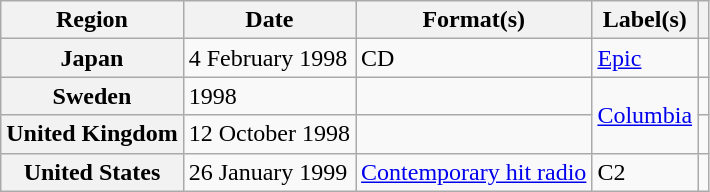<table class="wikitable plainrowheaders">
<tr>
<th scope="col">Region</th>
<th scope="col">Date</th>
<th scope="col">Format(s)</th>
<th scope="col">Label(s)</th>
<th scope="col"></th>
</tr>
<tr>
<th scope="row">Japan</th>
<td>4 February 1998</td>
<td>CD</td>
<td><a href='#'>Epic</a></td>
<td></td>
</tr>
<tr>
<th scope="row">Sweden</th>
<td>1998</td>
<td></td>
<td rowspan="2"><a href='#'>Columbia</a></td>
<td></td>
</tr>
<tr>
<th scope="row">United Kingdom</th>
<td>12 October 1998</td>
<td></td>
<td></td>
</tr>
<tr>
<th scope="row">United States</th>
<td>26 January 1999</td>
<td><a href='#'>Contemporary hit radio</a></td>
<td>C2</td>
<td></td>
</tr>
</table>
